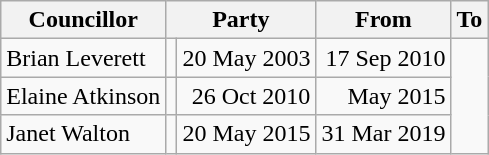<table class=wikitable>
<tr>
<th>Councillor</th>
<th colspan=2>Party</th>
<th>From</th>
<th>To</th>
</tr>
<tr>
<td>Brian Leverett</td>
<td></td>
<td align=right>20 May 2003</td>
<td align=right>17 Sep 2010</td>
</tr>
<tr>
<td>Elaine Atkinson</td>
<td></td>
<td align=right>26 Oct 2010</td>
<td align=right>May 2015</td>
</tr>
<tr>
<td>Janet Walton</td>
<td></td>
<td align=right>20 May 2015</td>
<td align=right>31 Mar 2019</td>
</tr>
</table>
